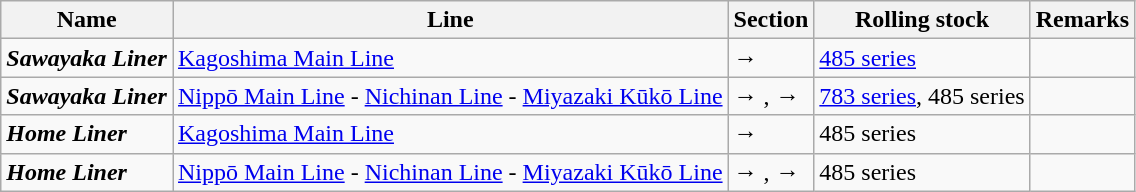<table class="wikitable">
<tr>
<th>Name</th>
<th>Line</th>
<th>Section</th>
<th>Rolling stock</th>
<th>Remarks</th>
</tr>
<tr>
<td><strong><em>Sawayaka Liner</em></strong></td>
<td><a href='#'>Kagoshima Main Line</a></td>
<td> → </td>
<td><a href='#'>485 series</a></td>
<td></td>
</tr>
<tr>
<td><strong><em>Sawayaka Liner</em></strong></td>
<td><a href='#'>Nippō Main Line</a> - <a href='#'>Nichinan Line</a> - <a href='#'>Miyazaki Kūkō Line</a></td>
<td> → ,  → </td>
<td><a href='#'>783 series</a>, 485 series</td>
<td></td>
</tr>
<tr>
<td><strong><em>Home Liner</em></strong></td>
<td><a href='#'>Kagoshima Main Line</a></td>
<td> → </td>
<td>485 series</td>
<td></td>
</tr>
<tr>
<td><strong><em>Home Liner</em></strong></td>
<td><a href='#'>Nippō Main Line</a> - <a href='#'>Nichinan Line</a> - <a href='#'>Miyazaki Kūkō Line</a></td>
<td> → ,  → </td>
<td>485 series</td>
<td></td>
</tr>
</table>
